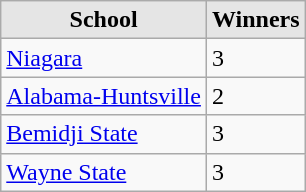<table class="wikitable">
<tr>
<th style="background:#e5e5e5;">School</th>
<th style="background:#e5e5e5;">Winners</th>
</tr>
<tr>
<td><a href='#'>Niagara</a></td>
<td>3</td>
</tr>
<tr>
<td><a href='#'>Alabama-Huntsville</a></td>
<td>2</td>
</tr>
<tr>
<td><a href='#'>Bemidji State</a></td>
<td>3</td>
</tr>
<tr>
<td><a href='#'>Wayne State</a></td>
<td>3</td>
</tr>
</table>
